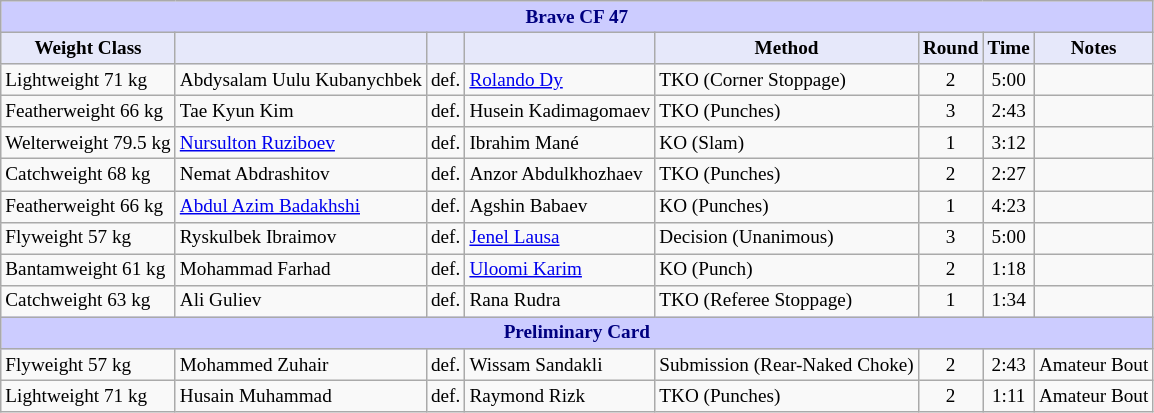<table class="wikitable" style="font-size: 80%;">
<tr>
<th colspan="8" style="background-color: #ccf; color: #000080; text-align: center;">Brave CF 47</th>
</tr>
<tr>
<th colspan="1" style="background-color: #E6E8FA; color: #000000; text-align: center;">Weight Class</th>
<th colspan="1" style="background-color: #E6E8FA; color: #000000; text-align: center;"></th>
<th colspan="1" style="background-color: #E6E8FA; color: #000000; text-align: center;"></th>
<th colspan="1" style="background-color: #E6E8FA; color: #000000; text-align: center;"></th>
<th colspan="1" style="background-color: #E6E8FA; color: #000000; text-align: center;">Method</th>
<th colspan="1" style="background-color: #E6E8FA; color: #000000; text-align: center;">Round</th>
<th colspan="1" style="background-color: #E6E8FA; color: #000000; text-align: center;">Time</th>
<th colspan="1" style="background-color: #E6E8FA; color: #000000; text-align: center;">Notes</th>
</tr>
<tr>
<td>Lightweight 71 kg</td>
<td> Abdysalam Uulu Kubanychbek</td>
<td>def.</td>
<td> <a href='#'>Rolando Dy</a></td>
<td>TKO (Corner Stoppage)</td>
<td align=center>2</td>
<td align=center>5:00</td>
<td></td>
</tr>
<tr>
<td>Featherweight 66 kg</td>
<td> Tae Kyun Kim</td>
<td>def.</td>
<td> Husein Kadimagomaev</td>
<td>TKO (Punches)</td>
<td align=center>3</td>
<td align=center>2:43</td>
<td></td>
</tr>
<tr>
<td>Welterweight 79.5 kg</td>
<td> <a href='#'>Nursulton Ruziboev</a></td>
<td>def.</td>
<td> Ibrahim Mané</td>
<td>KO (Slam)</td>
<td align=center>1</td>
<td align=center>3:12</td>
<td></td>
</tr>
<tr>
<td>Catchweight 68 kg</td>
<td> Nemat Abdrashitov</td>
<td>def.</td>
<td> Anzor Abdulkhozhaev</td>
<td>TKO (Punches)</td>
<td align=center>2</td>
<td align=center>2:27</td>
<td></td>
</tr>
<tr>
<td>Featherweight 66 kg</td>
<td> <a href='#'>Abdul Azim Badakhshi</a></td>
<td>def.</td>
<td> Agshin Babaev</td>
<td>KO (Punches)</td>
<td align=center>1</td>
<td align=center>4:23</td>
<td></td>
</tr>
<tr>
<td>Flyweight 57 kg</td>
<td> Ryskulbek Ibraimov</td>
<td>def.</td>
<td> <a href='#'>Jenel Lausa</a></td>
<td>Decision (Unanimous)</td>
<td align=center>3</td>
<td align=center>5:00</td>
<td></td>
</tr>
<tr>
<td>Bantamweight 61 kg</td>
<td> Mohammad Farhad</td>
<td>def.</td>
<td> <a href='#'>Uloomi Karim</a></td>
<td>KO (Punch)</td>
<td align=center>2</td>
<td align=center>1:18</td>
<td></td>
</tr>
<tr>
<td>Catchweight 63 kg</td>
<td> Ali Guliev</td>
<td>def.</td>
<td> Rana Rudra</td>
<td>TKO (Referee Stoppage)</td>
<td align=center>1</td>
<td align=center>1:34</td>
<td></td>
</tr>
<tr>
<th colspan="8" style="background-color: #ccf; color: #000080; text-align: center;">Preliminary Card</th>
</tr>
<tr>
<td>Flyweight 57 kg</td>
<td> Mohammed Zuhair</td>
<td>def.</td>
<td> Wissam Sandakli</td>
<td>Submission (Rear-Naked Choke)</td>
<td align=center>2</td>
<td align=center>2:43</td>
<td>Amateur Bout</td>
</tr>
<tr>
<td>Lightweight 71 kg</td>
<td> Husain Muhammad</td>
<td>def.</td>
<td> Raymond Rizk</td>
<td>TKO (Punches)</td>
<td align=center>2</td>
<td align=center>1:11</td>
<td>Amateur Bout</td>
</tr>
</table>
